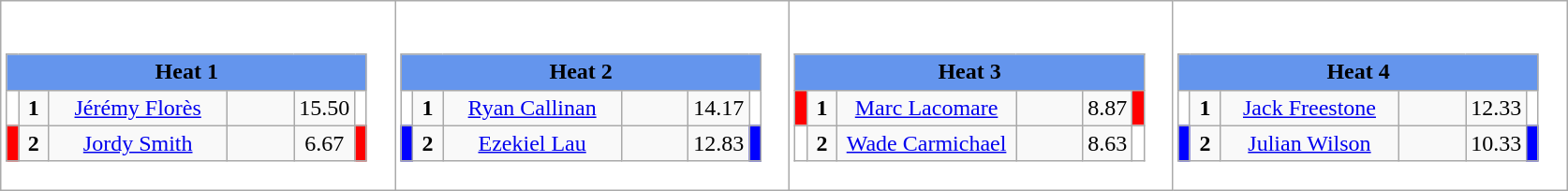<table class="wikitable" style="background:#fff;">
<tr>
<td><div><br><table class="wikitable">
<tr>
<td colspan="6"  style="text-align:center; background:#6495ed;"><strong>Heat 1</strong></td>
</tr>
<tr>
<td style="width:01px; background: #fff;"></td>
<td style="width:14px; text-align:center;"><strong>1</strong></td>
<td style="width:120px; text-align:center;"><a href='#'>Jérémy Florès</a></td>
<td style="width:40px; text-align:center;"></td>
<td style="width:20px; text-align:center;">15.50</td>
<td style="width:01px; background: #fff;"></td>
</tr>
<tr>
<td style="width:01px; background: #f00;"></td>
<td style="width:14px; text-align:center;"><strong>2</strong></td>
<td style="width:120px; text-align:center;"><a href='#'>Jordy Smith</a></td>
<td style="width:40px; text-align:center;"></td>
<td style="width:20px; text-align:center;">6.67</td>
<td style="width:01px; background: #f00;"></td>
</tr>
</table>
</div></td>
<td><div><br><table class="wikitable">
<tr>
<td colspan="6"  style="text-align:center; background:#6495ed;"><strong>Heat 2</strong></td>
</tr>
<tr>
<td style="width:01px; background: #fff;"></td>
<td style="width:14px; text-align:center;"><strong>1</strong></td>
<td style="width:120px; text-align:center;"><a href='#'>Ryan Callinan</a></td>
<td style="width:40px; text-align:center;"></td>
<td style="width:20px; text-align:center;">14.17</td>
<td style="width:01px; background: #fff;"></td>
</tr>
<tr>
<td style="width:01px; background: #00f;"></td>
<td style="width:14px; text-align:center;"><strong>2</strong></td>
<td style="width:120px; text-align:center;"><a href='#'>Ezekiel Lau</a></td>
<td style="width:40px; text-align:center;"></td>
<td style="width:20px; text-align:center;">12.83</td>
<td style="width:01px; background: #00f;"></td>
</tr>
</table>
</div></td>
<td><div><br><table class="wikitable">
<tr>
<td colspan="6"  style="text-align:center; background:#6495ed;"><strong>Heat 3</strong></td>
</tr>
<tr>
<td style="width:01px; background: #f00;"></td>
<td style="width:14px; text-align:center;"><strong>1</strong></td>
<td style="width:120px; text-align:center;"><a href='#'>Marc Lacomare</a></td>
<td style="width:40px; text-align:center;"></td>
<td style="width:20px; text-align:center;">8.87</td>
<td style="width:01px; background: #f00;"></td>
</tr>
<tr>
<td style="width:01px; background: #fff;"></td>
<td style="width:14px; text-align:center;"><strong>2</strong></td>
<td style="width:120px; text-align:center;"><a href='#'>Wade Carmichael</a></td>
<td style="width:40px; text-align:center;"></td>
<td style="width:20px; text-align:center;">8.63</td>
<td style="width:01px; background: #fff;"></td>
</tr>
</table>
</div></td>
<td><div><br><table class="wikitable">
<tr>
<td colspan="6"  style="text-align:center; background:#6495ed;"><strong>Heat 4</strong></td>
</tr>
<tr>
<td style="width:01px; background: #fff;"></td>
<td style="width:14px; text-align:center;"><strong>1</strong></td>
<td style="width:120px; text-align:center;"><a href='#'>Jack Freestone</a></td>
<td style="width:40px; text-align:center;"></td>
<td style="width:20px; text-align:center;">12.33</td>
<td style="width:01px; background: #fff;"></td>
</tr>
<tr>
<td style="width:01px; background: #00f;"></td>
<td style="width:14px; text-align:center;"><strong>2</strong></td>
<td style="width:120px; text-align:center;"><a href='#'>Julian Wilson</a></td>
<td style="width:40px; text-align:center;"></td>
<td style="width:20px; text-align:center;">10.33</td>
<td style="width:01px; background: #00f;"></td>
</tr>
</table>
</div></td>
</tr>
</table>
